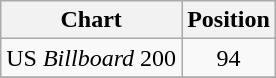<table class="wikitable">
<tr>
<th>Chart</th>
<th>Position</th>
</tr>
<tr>
<td>US <em>Billboard</em> 200</td>
<td style="text-align:center;">94</td>
</tr>
<tr>
</tr>
</table>
